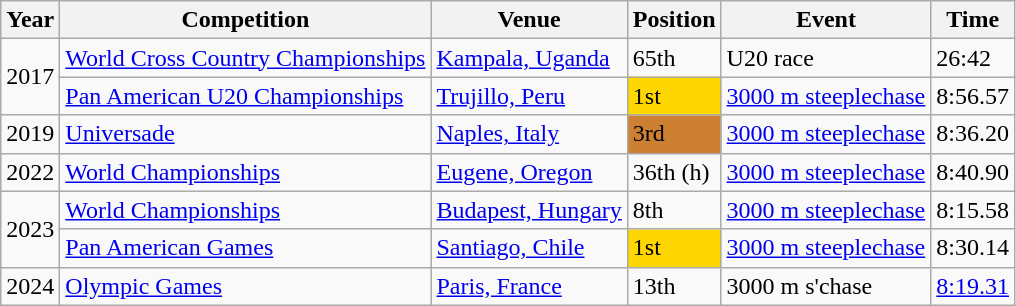<table class="wikitable">
<tr>
<th>Year</th>
<th>Competition</th>
<th>Venue</th>
<th>Position</th>
<th>Event</th>
<th>Time</th>
</tr>
<tr>
<td rowspan="2">2017</td>
<td><a href='#'>World Cross Country Championships</a></td>
<td><a href='#'>Kampala, Uganda</a></td>
<td>65th</td>
<td>U20 race</td>
<td>26:42</td>
</tr>
<tr>
<td><a href='#'>Pan American U20 Championships</a></td>
<td><a href='#'>Trujillo, Peru</a></td>
<td bgcolor=gold>1st</td>
<td><a href='#'>3000 m steeplechase</a></td>
<td>8:56.57</td>
</tr>
<tr>
<td>2019</td>
<td><a href='#'>Universade</a></td>
<td><a href='#'>Naples, Italy</a></td>
<td bgcolor=#CD7F32>3rd</td>
<td><a href='#'>3000 m steeplechase</a></td>
<td>8:36.20</td>
</tr>
<tr>
<td>2022</td>
<td><a href='#'>World Championships</a></td>
<td><a href='#'>Eugene, Oregon</a></td>
<td>36th (h)</td>
<td><a href='#'>3000 m steeplechase</a></td>
<td>8:40.90</td>
</tr>
<tr>
<td rowspan="2">2023</td>
<td><a href='#'>World Championships</a></td>
<td><a href='#'>Budapest, Hungary</a></td>
<td>8th</td>
<td><a href='#'>3000 m steeplechase</a></td>
<td>8:15.58</td>
</tr>
<tr>
<td><a href='#'>Pan American Games</a></td>
<td><a href='#'>Santiago, Chile</a></td>
<td bgcolor=gold>1st</td>
<td><a href='#'>3000 m steeplechase</a></td>
<td>8:30.14</td>
</tr>
<tr>
<td rowspan=2>2024</td>
<td><a href='#'>Olympic Games</a></td>
<td><a href='#'>Paris, France</a></td>
<td>13th</td>
<td>3000 m s'chase</td>
<td><a href='#'>8:19.31</a></td>
</tr>
</table>
